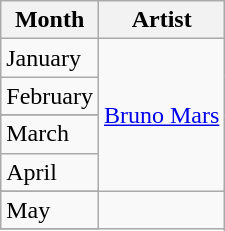<table class="wikitable sortable plainrowheaders">
<tr>
<th>Month</th>
<th>Artist</th>
</tr>
<tr>
<td>January</td>
<td rowspan="5"><a href='#'>Bruno Mars</a></td>
</tr>
<tr>
<td>February</td>
</tr>
<tr>
</tr>
<tr>
<td>March</td>
</tr>
<tr>
<td>April</td>
</tr>
<tr>
</tr>
<tr>
<td>May</td>
</tr>
<tr>
</tr>
</table>
